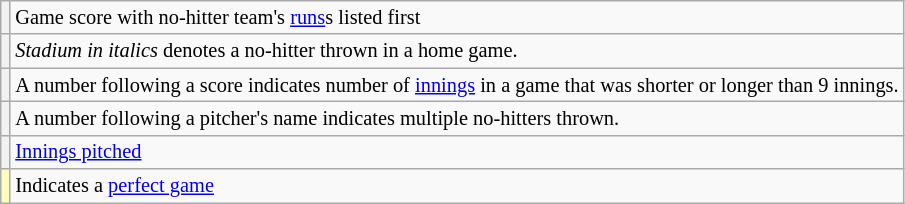<table class="wikitable plainrowheaders" style="font-size:85%">
<tr>
<th scope="row"></th>
<td>Game score with no-hitter team's <a href='#'>runs</a>s listed first</td>
</tr>
<tr>
<th scope="row" style="text-align:center"></th>
<td><em>Stadium in italics</em> denotes a no-hitter thrown in a home game.</td>
</tr>
<tr>
<th scope="row"></th>
<td>A number following a score indicates number of <a href='#'>innings</a> in a game that was shorter or longer than 9 innings.</td>
</tr>
<tr>
<th scope="row"></th>
<td>A number following a pitcher's name indicates multiple no-hitters thrown.</td>
</tr>
<tr>
<th scope="row"></th>
<td><a href='#'>Innings pitched</a></td>
</tr>
<tr>
<th scope="row" style="background:#FFFFBB;"></th>
<td>Indicates a <a href='#'>perfect game</a></td>
</tr>
</table>
